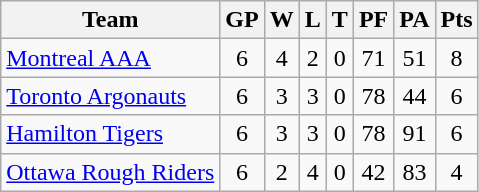<table class="wikitable">
<tr>
<th>Team</th>
<th>GP</th>
<th>W</th>
<th>L</th>
<th>T</th>
<th>PF</th>
<th>PA</th>
<th>Pts</th>
</tr>
<tr align="center">
<td align="left"><a href='#'>Montreal AAA</a></td>
<td>6</td>
<td>4</td>
<td>2</td>
<td>0</td>
<td>71</td>
<td>51</td>
<td>8</td>
</tr>
<tr align="center">
<td align="left"><a href='#'>Toronto Argonauts</a></td>
<td>6</td>
<td>3</td>
<td>3</td>
<td>0</td>
<td>78</td>
<td>44</td>
<td>6</td>
</tr>
<tr align="center">
<td align="left"><a href='#'>Hamilton Tigers</a></td>
<td>6</td>
<td>3</td>
<td>3</td>
<td>0</td>
<td>78</td>
<td>91</td>
<td>6</td>
</tr>
<tr align="center">
<td align="left"><a href='#'>Ottawa Rough Riders</a></td>
<td>6</td>
<td>2</td>
<td>4</td>
<td>0</td>
<td>42</td>
<td>83</td>
<td>4</td>
</tr>
</table>
